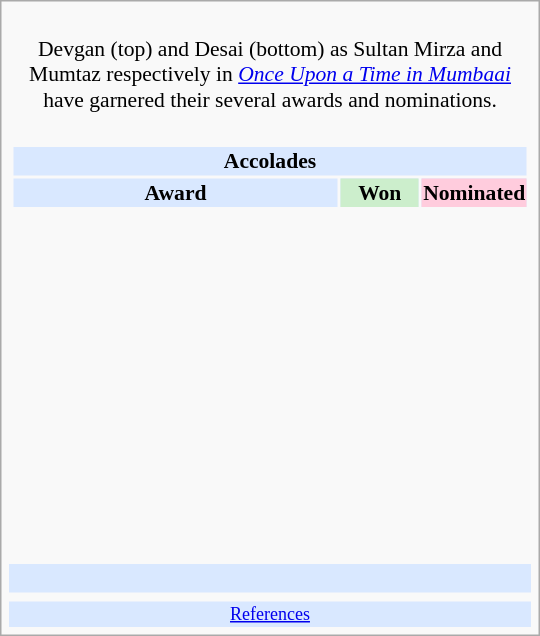<table class="infobox" style="width: 25em; text-align: left; font-size: 90%; vertical-align: middle;">
<tr>
<td colspan="3" style="text-align:center;"><br> Devgan (top) and Desai (bottom) as Sultan Mirza and Mumtaz respectively in <em><a href='#'>Once Upon a Time in Mumbaai</a></em> have garnered their several awards and nominations.</td>
</tr>
<tr>
<td colspan=3><br><table class="collapsible collapsed" style="width:100%;">
<tr>
<th colspan="3" style="background:#d9e8ff; text-align:center;">Accolades</th>
</tr>
<tr style="background:#d9e8ff; text-align:center; text-align:center;">
<td><strong>Award</strong></td>
<td style="background:#cec; text-size:0.9em; width:50px;"><strong>Won</strong></td>
<td style="background:#fcd; text-size:0.9em; width:50px;"><strong>Nominated</strong></td>
</tr>
<tr>
<td align="center"><br></td>
<td></td>
<td></td>
</tr>
<tr>
<td align="center"><br></td>
<td></td>
<td></td>
</tr>
<tr>
<td align="center"><br></td>
<td></td>
<td></td>
</tr>
<tr>
<td align="center"><br></td>
<td></td>
<td></td>
</tr>
<tr>
<td align="center"><br></td>
<td></td>
<td></td>
</tr>
<tr>
<td align="center"><br></td>
<td></td>
<td></td>
</tr>
<tr>
<td align="center"><br></td>
<td></td>
<td></td>
</tr>
<tr>
<td align="center"><br></td>
<td></td>
<td></td>
</tr>
<tr>
<td align="center"><br></td>
<td></td>
<td></td>
</tr>
<tr>
<td align="center"><br></td>
<td></td>
<td></td>
</tr>
<tr>
<td align="center"><br></td>
<td></td>
<td></td>
</tr>
<tr>
</tr>
</table>
</td>
</tr>
<tr style="background:#d9e8ff;">
<td style="text-align:center;" colspan="3"><br></td>
</tr>
<tr>
<td></td>
<td></td>
<td></td>
</tr>
<tr style="background:#d9e8ff;">
<td colspan="3" style="font-size: smaller; text-align:center;"><a href='#'>References</a></td>
</tr>
</table>
